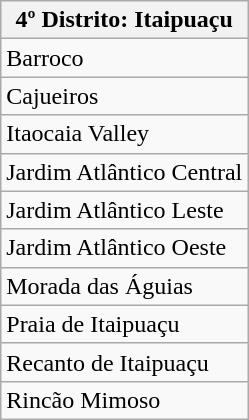<table class="wikitable">
<tr>
<th><strong>4º Distrito: Itaipuaçu</strong></th>
</tr>
<tr>
<td>Barroco</td>
</tr>
<tr>
<td>Cajueiros</td>
</tr>
<tr>
<td>Itaocaia Valley</td>
</tr>
<tr>
<td>Jardim Atlântico Central</td>
</tr>
<tr>
<td>Jardim Atlântico Leste</td>
</tr>
<tr>
<td>Jardim Atlântico Oeste</td>
</tr>
<tr>
<td>Morada das Águias</td>
</tr>
<tr>
<td>Praia de Itaipuaçu</td>
</tr>
<tr>
<td>Recanto de Itaipuaçu</td>
</tr>
<tr>
<td>Rincão Mimoso</td>
</tr>
</table>
